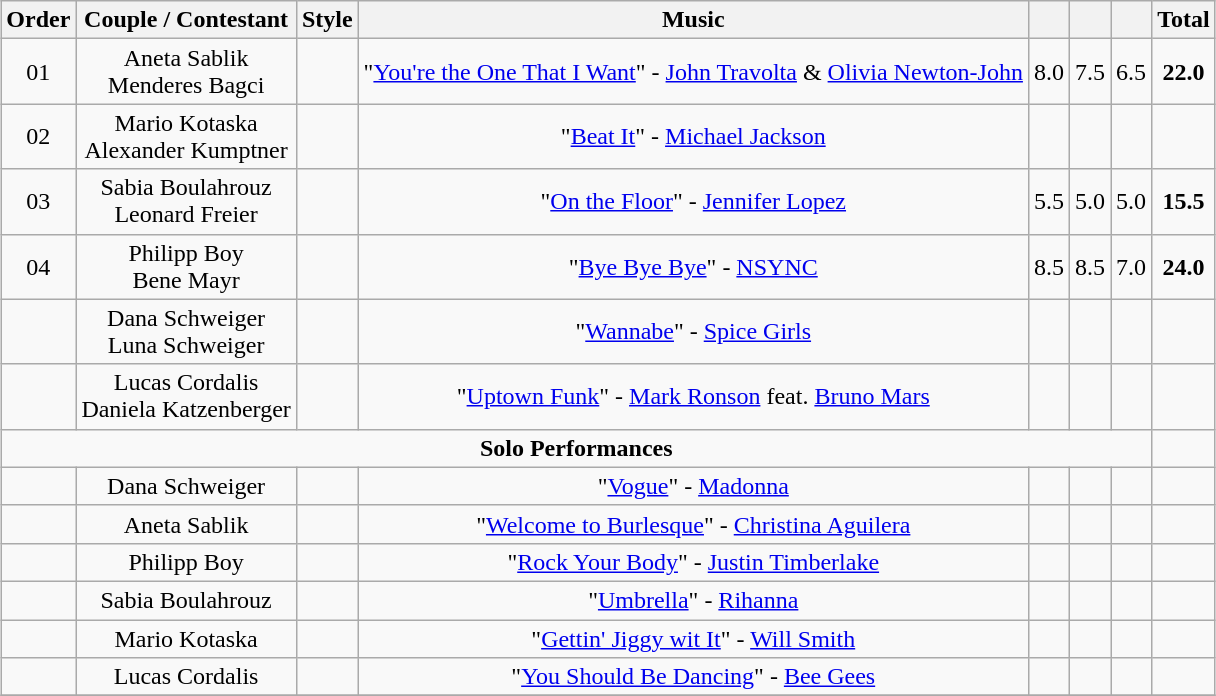<table class="wikitable" style="margin: auto; text-align: center;">
<tr>
<th>Order</th>
<th>Couple / Contestant</th>
<th>Style</th>
<th>Music</th>
<th><small></small></th>
<th><small></small></th>
<th><small></small></th>
<th>Total</th>
</tr>
<tr>
<td>01</td>
<td>Aneta Sablik <br> Menderes Bagci</td>
<td></td>
<td>"<a href='#'>You're the One That I Want</a>" - <a href='#'>John Travolta</a> & <a href='#'>Olivia Newton-John</a></td>
<td>8.0</td>
<td>7.5</td>
<td>6.5</td>
<td><strong>22.0</strong></td>
</tr>
<tr>
<td>02</td>
<td>Mario Kotaska <br> Alexander Kumptner</td>
<td></td>
<td>"<a href='#'>Beat It</a>" - <a href='#'>Michael Jackson</a></td>
<td></td>
<td></td>
<td></td>
<td></td>
</tr>
<tr>
<td>03</td>
<td>Sabia Boulahrouz <br> Leonard Freier</td>
<td></td>
<td>"<a href='#'>On the Floor</a>" - <a href='#'>Jennifer Lopez</a></td>
<td>5.5</td>
<td>5.0</td>
<td>5.0</td>
<td><strong>15.5</strong></td>
</tr>
<tr>
<td>04</td>
<td>Philipp Boy <br> Bene Mayr</td>
<td></td>
<td>"<a href='#'>Bye Bye Bye</a>" - <a href='#'>NSYNC</a></td>
<td>8.5</td>
<td>8.5</td>
<td>7.0</td>
<td><strong>24.0</strong></td>
</tr>
<tr>
<td></td>
<td>Dana Schweiger <br> Luna Schweiger</td>
<td></td>
<td>"<a href='#'>Wannabe</a>" - <a href='#'>Spice Girls</a></td>
<td></td>
<td></td>
<td></td>
<td></td>
</tr>
<tr>
<td></td>
<td>Lucas Cordalis<br> Daniela Katzenberger</td>
<td></td>
<td>"<a href='#'>Uptown Funk</a>" - <a href='#'>Mark Ronson</a> feat. <a href='#'>Bruno Mars</a></td>
<td></td>
<td></td>
<td></td>
<td></td>
</tr>
<tr>
<td colspan=7><strong>Solo Performances</strong></td>
</tr>
<tr>
<td></td>
<td>Dana Schweiger</td>
<td></td>
<td>"<a href='#'>Vogue</a>" - <a href='#'>Madonna</a></td>
<td></td>
<td></td>
<td></td>
<td></td>
</tr>
<tr>
<td></td>
<td>Aneta Sablik</td>
<td></td>
<td>"<a href='#'>Welcome to Burlesque</a>" - <a href='#'>Christina Aguilera</a></td>
<td></td>
<td></td>
<td></td>
<td></td>
</tr>
<tr>
<td></td>
<td>Philipp Boy</td>
<td></td>
<td>"<a href='#'>Rock Your Body</a>" - <a href='#'>Justin Timberlake</a></td>
<td></td>
<td></td>
<td></td>
<td></td>
</tr>
<tr>
<td></td>
<td>Sabia Boulahrouz</td>
<td></td>
<td>"<a href='#'>Umbrella</a>" - <a href='#'>Rihanna</a></td>
<td></td>
<td></td>
<td></td>
<td></td>
</tr>
<tr>
<td></td>
<td>Mario Kotaska</td>
<td></td>
<td>"<a href='#'>Gettin' Jiggy wit It</a>" - <a href='#'>Will Smith</a></td>
<td></td>
<td></td>
<td></td>
<td></td>
</tr>
<tr>
<td></td>
<td>Lucas Cordalis</td>
<td></td>
<td>"<a href='#'>You Should Be Dancing</a>" - <a href='#'>Bee Gees</a></td>
<td></td>
<td></td>
<td></td>
<td></td>
</tr>
<tr>
</tr>
</table>
